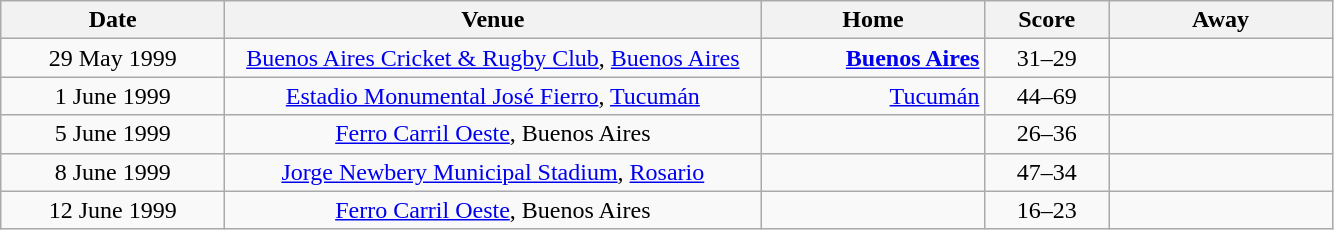<table class="wikitable" style="text-align:center">
<tr>
<th style="width:142px">Date</th>
<th scope="col" style="width:350px">Venue</th>
<th style="width:142px">Home</th>
<th style="width:75px">Score</th>
<th style="width:142px">Away</th>
</tr>
<tr>
<td>29 May 1999</td>
<td><a href='#'>Buenos Aires Cricket & Rugby Club</a>, <a href='#'>Buenos Aires</a></td>
<td style="text-align:right"><strong><a href='#'>Buenos Aires</a></strong></td>
<td>31–29</td>
<td style="text-align:left"></td>
</tr>
<tr>
<td>1 June 1999</td>
<td><a href='#'>Estadio Monumental José Fierro</a>, <a href='#'>Tucumán</a></td>
<td style="text-align:right"><a href='#'>Tucumán</a></td>
<td>44–69</td>
<td style="text-align:left"><strong></strong></td>
</tr>
<tr>
<td>5 June 1999</td>
<td><a href='#'>Ferro Carril Oeste</a>, Buenos Aires</td>
<td style="text-align:right"></td>
<td>26–36</td>
<td style="text-align:left"><strong></strong></td>
</tr>
<tr>
<td>8 June 1999</td>
<td><a href='#'>Jorge Newbery Municipal Stadium</a>, <a href='#'>Rosario</a></td>
<td style="text-align:right"><strong></strong></td>
<td>47–34</td>
<td style="text-align:left"></td>
</tr>
<tr>
<td>12 June 1999</td>
<td><a href='#'>Ferro Carril Oeste</a>, Buenos Aires</td>
<td style="text-align:right"></td>
<td>16–23</td>
<td style="text-align:left"><strong></strong></td>
</tr>
</table>
